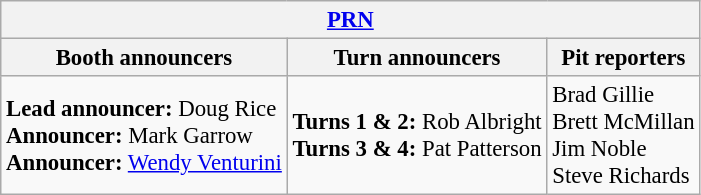<table class="wikitable" style="font-size: 95%;">
<tr>
<th colspan="3"><a href='#'>PRN</a></th>
</tr>
<tr>
<th>Booth announcers</th>
<th>Turn announcers</th>
<th>Pit reporters</th>
</tr>
<tr>
<td><strong>Lead announcer:</strong> Doug Rice<br><strong>Announcer:</strong> Mark Garrow<br><strong>Announcer:</strong> <a href='#'>Wendy Venturini</a></td>
<td><strong>Turns 1 & 2:</strong> Rob Albright<br><strong>Turns 3 & 4:</strong> Pat Patterson</td>
<td>Brad Gillie<br>Brett McMillan<br>Jim Noble<br>Steve Richards</td>
</tr>
</table>
